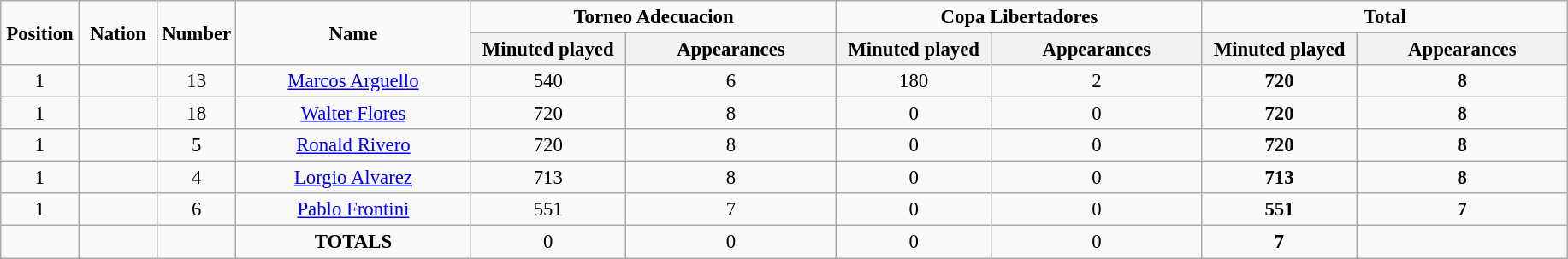<table class="wikitable" style="font-size: 95%; text-align: center;">
<tr style="text-align:center;">
<td rowspan="2"  style="width:5%; "><strong>Position</strong></td>
<td rowspan="2"  style="width:5%; "><strong>Nation</strong></td>
<td rowspan="2"  style="width:5%; "><strong>Number</strong></td>
<td rowspan="2"  style="width:15%; "><strong>Name</strong></td>
<td colspan="2"><strong>Torneo Adecuacion</strong></td>
<td colspan="2"><strong>Copa Libertadores</strong></td>
<td colspan="2"><strong>Total</strong></td>
</tr>
<tr>
<th style="width:60px;">Minuted played</th>
<th style="width:60px;">Appearances</th>
<th style="width:60px;">Minuted played</th>
<th style="width:60px;">Appearances</th>
<th style="width:60px;">Minuted played</th>
<th style="width:60px;">Appearances</th>
</tr>
<tr>
<td>1</td>
<td></td>
<td>13</td>
<td><a href='#'>Marcos Arguello</a></td>
<td>540</td>
<td>6</td>
<td>180</td>
<td>2</td>
<td><strong>720</strong></td>
<td><strong>8</strong></td>
</tr>
<tr>
<td>1</td>
<td></td>
<td>18</td>
<td><a href='#'>Walter Flores</a></td>
<td>720</td>
<td>8</td>
<td>0</td>
<td>0</td>
<td><strong>720</strong></td>
<td><strong>8</strong></td>
</tr>
<tr>
<td>1</td>
<td></td>
<td>5</td>
<td><a href='#'>Ronald Rivero</a></td>
<td>720</td>
<td>8</td>
<td>0</td>
<td>0</td>
<td><strong>720</strong></td>
<td><strong>8</strong></td>
</tr>
<tr>
<td>1</td>
<td></td>
<td>4</td>
<td><a href='#'>Lorgio Alvarez</a></td>
<td>713</td>
<td>8</td>
<td>0</td>
<td>0</td>
<td><strong>713</strong></td>
<td><strong>8</strong></td>
</tr>
<tr>
<td>1</td>
<td></td>
<td>6</td>
<td><a href='#'>Pablo Frontini</a></td>
<td>551</td>
<td>7</td>
<td>0</td>
<td>0</td>
<td><strong>551</strong></td>
<td><strong>7</strong></td>
</tr>
<tr>
<td></td>
<td></td>
<td></td>
<td><strong>TOTALS</strong></td>
<td>0</td>
<td>0</td>
<td>0</td>
<td>0</td>
<td><strong>7</strong></td>
</tr>
</table>
